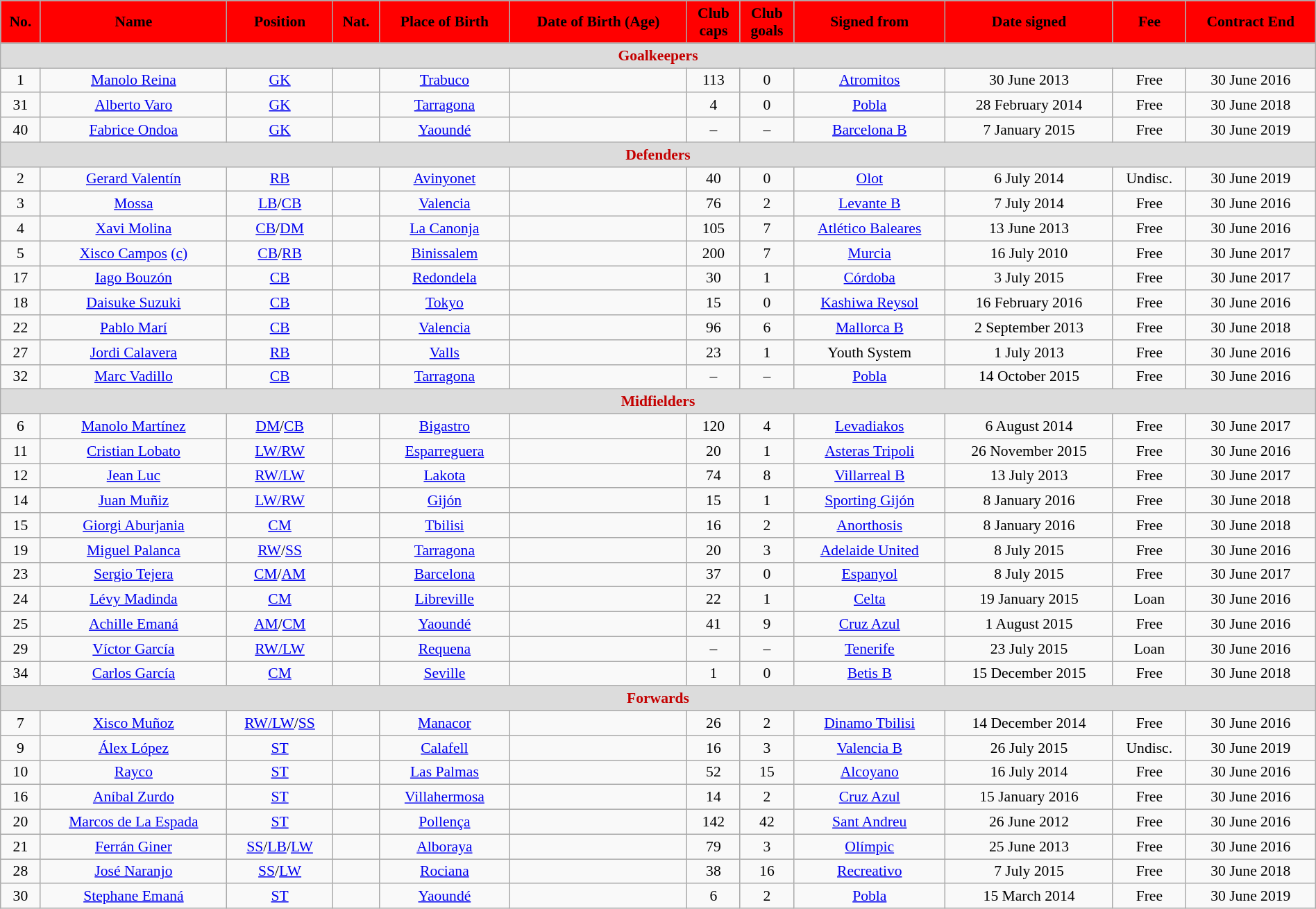<table class="wikitable" style="text-align:center; font-size:90%; width:100%;">
<tr>
<th style="background:#FF0000; color:#000000; text-align:center;">No.</th>
<th style="background:#FF0000; color:#000000; text-align:center;">Name</th>
<th style="background:#FF0000; color:#000000; text-align:center;">Position</th>
<th style="background:#FF0000; color:#000000; text-align:center;">Nat.</th>
<th style="background:#FF0000; color:#000000; text-align:center;">Place of Birth</th>
<th style="background:#FF0000; color:#000000; text-align:center;">Date of Birth (Age)</th>
<th style="background:#FF0000; color:#000000; text-align:center;">Club<br>caps</th>
<th style="background:#FF0000; color:#000000; text-align:center;">Club<br>goals</th>
<th style="background:#FF0000; color:#000000; text-align:center;">Signed from</th>
<th style="background:#FF0000; color:#000000; text-align:center;">Date signed</th>
<th style="background:#FF0000; color:#000000; text-align:center;">Fee</th>
<th style="background:#FF0000; color:#000000; text-align:center;">Contract End</th>
</tr>
<tr>
<th colspan="13" style="background:#dcdcdc; color:#C40000; text-align:center;">Goalkeepers</th>
</tr>
<tr>
<td>1</td>
<td><a href='#'>Manolo Reina</a></td>
<td><a href='#'>GK</a></td>
<td> </td>
<td><a href='#'>Trabuco</a></td>
<td></td>
<td>113</td>
<td>0</td>
<td><a href='#'>Atromitos</a> </td>
<td>30 June 2013</td>
<td>Free</td>
<td>30 June 2016</td>
</tr>
<tr>
<td>31</td>
<td><a href='#'>Alberto Varo</a></td>
<td><a href='#'>GK</a></td>
<td> </td>
<td><a href='#'>Tarragona</a></td>
<td></td>
<td>4</td>
<td>0</td>
<td><a href='#'>Pobla</a></td>
<td>28 February 2014</td>
<td>Free</td>
<td>30 June 2018</td>
</tr>
<tr>
<td>40</td>
<td><a href='#'>Fabrice Ondoa</a></td>
<td><a href='#'>GK</a></td>
<td></td>
<td><a href='#'>Yaoundé</a></td>
<td></td>
<td>–</td>
<td>–</td>
<td><a href='#'>Barcelona B</a></td>
<td>7 January 2015</td>
<td>Free</td>
<td>30 June 2019</td>
</tr>
<tr>
<th colspan="13" style="background:#dcdcdc; color:#C40000; text-align:center;">Defenders</th>
</tr>
<tr>
<td>2</td>
<td><a href='#'>Gerard Valentín</a></td>
<td><a href='#'>RB</a></td>
<td> </td>
<td><a href='#'>Avinyonet</a></td>
<td></td>
<td>40</td>
<td>0</td>
<td><a href='#'>Olot</a></td>
<td>6 July 2014</td>
<td>Undisc.</td>
<td>30 June 2019</td>
</tr>
<tr>
<td>3</td>
<td><a href='#'>Mossa</a></td>
<td><a href='#'>LB</a>/<a href='#'>CB</a></td>
<td> </td>
<td><a href='#'>Valencia</a></td>
<td></td>
<td>76</td>
<td>2</td>
<td><a href='#'>Levante B</a></td>
<td>7 July 2014</td>
<td>Free</td>
<td>30 June 2016</td>
</tr>
<tr>
<td>4</td>
<td><a href='#'>Xavi Molina</a></td>
<td><a href='#'>CB</a>/<a href='#'>DM</a></td>
<td> </td>
<td><a href='#'>La Canonja</a></td>
<td></td>
<td>105</td>
<td>7</td>
<td><a href='#'>Atlético Baleares</a></td>
<td>13 June 2013</td>
<td>Free</td>
<td>30 June 2016</td>
</tr>
<tr>
<td>5</td>
<td><a href='#'>Xisco Campos</a> <a href='#'>(c)</a></td>
<td><a href='#'>CB</a>/<a href='#'>RB</a></td>
<td> </td>
<td><a href='#'>Binissalem</a></td>
<td></td>
<td>200</td>
<td>7</td>
<td><a href='#'>Murcia</a></td>
<td>16 July 2010</td>
<td>Free</td>
<td>30 June 2017<br></td>
</tr>
<tr>
<td>17</td>
<td><a href='#'>Iago Bouzón</a></td>
<td><a href='#'>CB</a></td>
<td> </td>
<td><a href='#'>Redondela</a></td>
<td></td>
<td>30</td>
<td>1</td>
<td><a href='#'>Córdoba</a></td>
<td>3 July 2015</td>
<td>Free</td>
<td>30 June 2017</td>
</tr>
<tr>
<td>18</td>
<td><a href='#'>Daisuke Suzuki</a></td>
<td><a href='#'>CB</a></td>
<td></td>
<td><a href='#'>Tokyo</a></td>
<td></td>
<td>15</td>
<td>0</td>
<td><a href='#'>Kashiwa Reysol</a> </td>
<td>16 February 2016</td>
<td>Free</td>
<td>30 June 2016</td>
</tr>
<tr>
<td>22</td>
<td><a href='#'>Pablo Marí</a></td>
<td><a href='#'>CB</a></td>
<td> </td>
<td><a href='#'>Valencia</a></td>
<td></td>
<td>96</td>
<td>6</td>
<td><a href='#'>Mallorca B</a></td>
<td>2 September 2013</td>
<td>Free</td>
<td>30 June 2018</td>
</tr>
<tr>
<td>27</td>
<td><a href='#'>Jordi Calavera</a></td>
<td><a href='#'>RB</a></td>
<td> </td>
<td><a href='#'>Valls</a></td>
<td></td>
<td>23</td>
<td>1</td>
<td>Youth System</td>
<td>1 July 2013</td>
<td>Free</td>
<td>30 June 2016</td>
</tr>
<tr>
<td>32</td>
<td><a href='#'>Marc Vadillo</a></td>
<td><a href='#'>CB</a></td>
<td> </td>
<td><a href='#'>Tarragona</a></td>
<td></td>
<td>–</td>
<td>–</td>
<td><a href='#'>Pobla</a></td>
<td>14 October 2015</td>
<td>Free</td>
<td>30 June 2016</td>
</tr>
<tr>
<th colspan="13" style="background:#dcdcdc; color:#C40000; text-align:center;">Midfielders</th>
</tr>
<tr>
<td>6</td>
<td><a href='#'>Manolo Martínez</a></td>
<td><a href='#'>DM</a>/<a href='#'>CB</a></td>
<td> </td>
<td><a href='#'>Bigastro</a></td>
<td></td>
<td>120</td>
<td>4</td>
<td><a href='#'>Levadiakos</a> </td>
<td>6 August 2014</td>
<td>Free</td>
<td>30 June 2017</td>
</tr>
<tr>
<td>11</td>
<td><a href='#'>Cristian Lobato</a></td>
<td><a href='#'>LW/RW</a></td>
<td> </td>
<td><a href='#'>Esparreguera</a></td>
<td></td>
<td>20</td>
<td>1</td>
<td><a href='#'>Asteras Tripoli</a> </td>
<td>26 November 2015</td>
<td>Free</td>
<td>30 June 2016</td>
</tr>
<tr>
<td>12</td>
<td><a href='#'>Jean Luc</a></td>
<td><a href='#'>RW/LW</a></td>
<td></td>
<td><a href='#'>Lakota</a></td>
<td></td>
<td>74</td>
<td>8</td>
<td><a href='#'>Villarreal B</a></td>
<td>13 July 2013</td>
<td>Free</td>
<td>30 June 2017</td>
</tr>
<tr>
<td>14</td>
<td><a href='#'>Juan Muñiz</a></td>
<td><a href='#'>LW/RW</a></td>
<td> </td>
<td><a href='#'>Gijón</a></td>
<td></td>
<td>15</td>
<td>1</td>
<td><a href='#'>Sporting Gijón</a></td>
<td>8 January 2016</td>
<td>Free</td>
<td>30 June 2018</td>
</tr>
<tr>
<td>15</td>
<td><a href='#'>Giorgi Aburjania</a></td>
<td><a href='#'>CM</a></td>
<td></td>
<td><a href='#'>Tbilisi</a></td>
<td></td>
<td>16</td>
<td>2</td>
<td><a href='#'>Anorthosis</a> </td>
<td>8 January 2016</td>
<td>Free</td>
<td>30 June 2018</td>
</tr>
<tr>
<td>19</td>
<td><a href='#'>Miguel Palanca</a></td>
<td><a href='#'>RW</a>/<a href='#'>SS</a></td>
<td> </td>
<td><a href='#'>Tarragona</a></td>
<td></td>
<td>20</td>
<td>3</td>
<td><a href='#'>Adelaide United</a> </td>
<td>8 July 2015</td>
<td>Free</td>
<td>30 June 2016</td>
</tr>
<tr>
<td>23</td>
<td><a href='#'>Sergio Tejera</a></td>
<td><a href='#'>CM</a>/<a href='#'>AM</a></td>
<td> </td>
<td><a href='#'>Barcelona</a></td>
<td></td>
<td>37</td>
<td>0</td>
<td><a href='#'>Espanyol</a></td>
<td>8 July 2015</td>
<td>Free</td>
<td>30 June 2017</td>
</tr>
<tr>
<td>24</td>
<td><a href='#'>Lévy Madinda</a></td>
<td><a href='#'>CM</a></td>
<td></td>
<td><a href='#'>Libreville</a></td>
<td></td>
<td>22</td>
<td>1</td>
<td><a href='#'>Celta</a></td>
<td>19 January 2015</td>
<td>Loan</td>
<td>30 June 2016<br></td>
</tr>
<tr>
<td>25</td>
<td><a href='#'>Achille Emaná</a></td>
<td><a href='#'>AM</a>/<a href='#'>CM</a></td>
<td></td>
<td><a href='#'>Yaoundé</a></td>
<td></td>
<td>41</td>
<td>9</td>
<td><a href='#'>Cruz Azul</a> </td>
<td>1 August 2015</td>
<td>Free</td>
<td>30 June 2016<br></td>
</tr>
<tr>
<td>29</td>
<td><a href='#'>Víctor García</a></td>
<td><a href='#'>RW/LW</a></td>
<td> </td>
<td><a href='#'>Requena</a></td>
<td></td>
<td>–</td>
<td>–</td>
<td><a href='#'>Tenerife</a></td>
<td>23 July 2015</td>
<td>Loan</td>
<td>30 June 2016</td>
</tr>
<tr>
<td>34</td>
<td><a href='#'>Carlos García</a></td>
<td><a href='#'>CM</a></td>
<td> </td>
<td><a href='#'>Seville</a></td>
<td></td>
<td>1</td>
<td>0</td>
<td><a href='#'>Betis B</a></td>
<td>15 December 2015</td>
<td>Free</td>
<td>30 June 2018</td>
</tr>
<tr>
<th colspan="13" style="background:#dcdcdc; color:#C40000; text-align=center;">Forwards</th>
</tr>
<tr>
<td>7</td>
<td><a href='#'>Xisco Muñoz</a></td>
<td><a href='#'>RW/LW</a>/<a href='#'>SS</a></td>
<td> </td>
<td><a href='#'>Manacor</a></td>
<td></td>
<td>26</td>
<td>2</td>
<td><a href='#'>Dinamo Tbilisi</a> </td>
<td>14 December 2014</td>
<td>Free</td>
<td>30 June 2016</td>
</tr>
<tr>
<td>9</td>
<td><a href='#'>Álex López</a></td>
<td><a href='#'>ST</a></td>
<td> </td>
<td><a href='#'>Calafell</a></td>
<td></td>
<td>16</td>
<td>3</td>
<td><a href='#'>Valencia B</a></td>
<td>26 July 2015</td>
<td>Undisc.</td>
<td>30 June 2019</td>
</tr>
<tr>
<td>10</td>
<td><a href='#'>Rayco</a></td>
<td><a href='#'>ST</a></td>
<td> </td>
<td><a href='#'>Las Palmas</a></td>
<td></td>
<td>52</td>
<td>15</td>
<td><a href='#'>Alcoyano</a></td>
<td>16 July 2014</td>
<td>Free</td>
<td>30 June 2016</td>
</tr>
<tr>
<td>16</td>
<td><a href='#'>Aníbal Zurdo</a></td>
<td><a href='#'>ST</a></td>
<td></td>
<td><a href='#'>Villahermosa</a></td>
<td></td>
<td>14</td>
<td>2</td>
<td><a href='#'>Cruz Azul</a> </td>
<td>15 January 2016</td>
<td>Free</td>
<td>30 June 2016</td>
</tr>
<tr>
<td>20</td>
<td><a href='#'>Marcos de La Espada</a></td>
<td><a href='#'>ST</a></td>
<td> </td>
<td><a href='#'>Pollença</a></td>
<td></td>
<td>142</td>
<td>42</td>
<td><a href='#'>Sant Andreu</a></td>
<td>26 June 2012</td>
<td>Free</td>
<td>30 June 2016</td>
</tr>
<tr>
<td>21</td>
<td><a href='#'>Ferrán Giner</a></td>
<td><a href='#'>SS</a>/<a href='#'>LB</a>/<a href='#'>LW</a></td>
<td> </td>
<td><a href='#'>Alboraya</a></td>
<td></td>
<td>79</td>
<td>3</td>
<td><a href='#'>Olímpic</a></td>
<td>25 June 2013</td>
<td>Free</td>
<td>30 June 2016</td>
</tr>
<tr>
<td>28</td>
<td><a href='#'>José Naranjo</a></td>
<td><a href='#'>SS</a>/<a href='#'>LW</a></td>
<td> </td>
<td><a href='#'>Rociana</a></td>
<td></td>
<td>38</td>
<td>16</td>
<td><a href='#'>Recreativo</a></td>
<td>7 July 2015</td>
<td>Free</td>
<td>30 June 2018</td>
</tr>
<tr>
<td>30</td>
<td><a href='#'>Stephane Emaná</a></td>
<td><a href='#'>ST</a></td>
<td></td>
<td><a href='#'>Yaoundé</a></td>
<td></td>
<td>6</td>
<td>2</td>
<td><a href='#'>Pobla</a></td>
<td>15 March 2014</td>
<td>Free</td>
<td>30 June 2019</td>
</tr>
</table>
